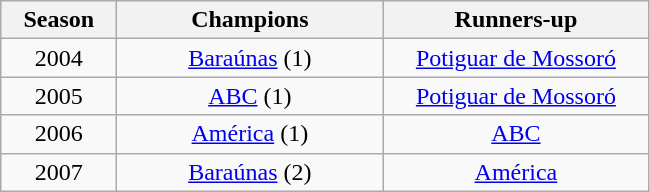<table class="wikitable" style="text-align:center; margin-left:1em;">
<tr>
<th style="width:70px">Season</th>
<th style="width:170px">Champions</th>
<th style="width:170px">Runners-up</th>
</tr>
<tr>
<td>2004</td>
<td><a href='#'>Baraúnas</a> (1)</td>
<td><a href='#'>Potiguar de Mossoró</a></td>
</tr>
<tr>
<td>2005</td>
<td><a href='#'>ABC</a> (1)</td>
<td><a href='#'>Potiguar de Mossoró</a></td>
</tr>
<tr>
<td>2006</td>
<td><a href='#'>América</a> (1)</td>
<td><a href='#'>ABC</a></td>
</tr>
<tr>
<td>2007</td>
<td><a href='#'>Baraúnas</a> (2)</td>
<td><a href='#'>América</a></td>
</tr>
</table>
